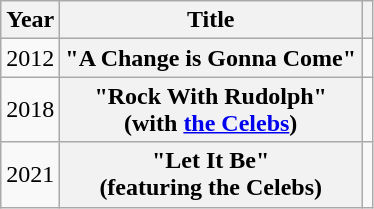<table class="wikitable plainrowheaders" style="text-align:center;">
<tr>
<th scope="col">Year</th>
<th scope="col">Title</th>
<th scope="col"></th>
</tr>
<tr>
<td>2012</td>
<th scope="row">"A Change is Gonna Come"</th>
<td></td>
</tr>
<tr>
<td>2018</td>
<th scope="row">"Rock With Rudolph"<br> (with <a href='#'>the Celebs</a>)</th>
<td></td>
</tr>
<tr>
<td>2021</td>
<th scope="row">"Let It Be"<br>(featuring the Celebs)</th>
<td></td>
</tr>
</table>
